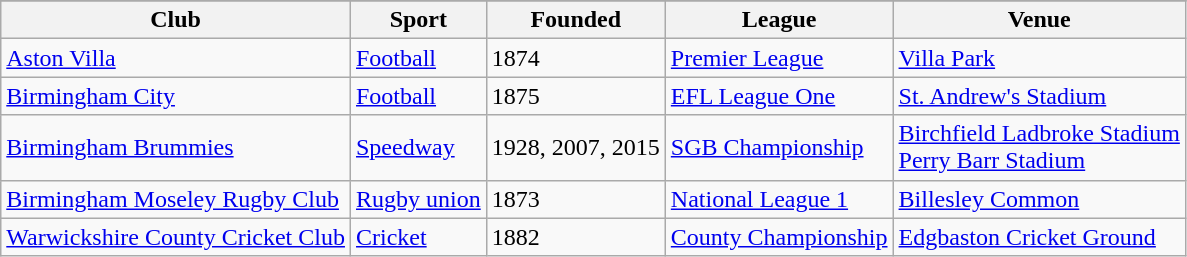<table class="wikitable" align="center">
<tr>
</tr>
<tr>
<th>Club</th>
<th>Sport</th>
<th>Founded</th>
<th>League</th>
<th>Venue</th>
</tr>
<tr>
<td><a href='#'>Aston Villa</a></td>
<td><a href='#'>Football</a></td>
<td>1874</td>
<td><a href='#'>Premier League</a></td>
<td><a href='#'>Villa Park</a></td>
</tr>
<tr>
<td><a href='#'>Birmingham City</a></td>
<td><a href='#'>Football</a></td>
<td>1875</td>
<td><a href='#'>EFL League One</a></td>
<td><a href='#'>St. Andrew's Stadium</a></td>
</tr>
<tr>
<td><a href='#'>Birmingham Brummies</a></td>
<td><a href='#'>Speedway</a></td>
<td>1928, 2007, 2015</td>
<td><a href='#'>SGB Championship</a></td>
<td><a href='#'>Birchfield Ladbroke Stadium</a><br> <a href='#'>Perry Barr Stadium</a></td>
</tr>
<tr>
<td><a href='#'>Birmingham Moseley Rugby Club</a></td>
<td><a href='#'>Rugby union</a></td>
<td>1873</td>
<td><a href='#'>National League 1</a></td>
<td><a href='#'>Billesley Common</a></td>
</tr>
<tr>
<td><a href='#'>Warwickshire County Cricket Club</a></td>
<td><a href='#'>Cricket</a></td>
<td>1882</td>
<td><a href='#'>County Championship</a></td>
<td><a href='#'>Edgbaston Cricket Ground</a></td>
</tr>
</table>
